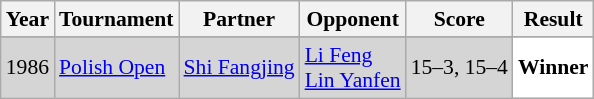<table class="sortable wikitable" style="font-size: 90%;">
<tr>
<th>Year</th>
<th>Tournament</th>
<th>Partner</th>
<th>Opponent</th>
<th>Score</th>
<th>Result</th>
</tr>
<tr>
</tr>
<tr style="background:#D5D5D5">
<td align="center">1986</td>
<td align="left"><a href='#'>Polish Open</a></td>
<td align="left"> <a href='#'>Shi Fangjing</a></td>
<td align="left"> <a href='#'>Li Feng</a><br> <a href='#'>Lin Yanfen</a></td>
<td align="left">15–3, 15–4</td>
<td style="text-align:left; background:white"> <strong>Winner</strong></td>
</tr>
</table>
